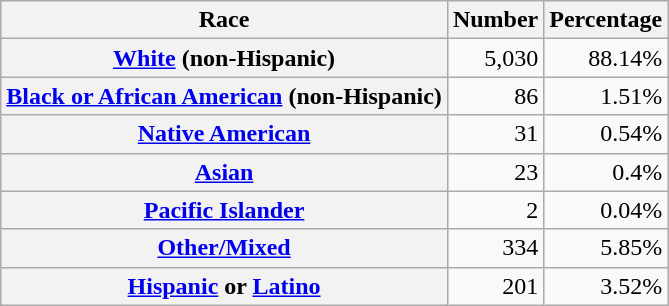<table class="wikitable" style="text-align:right">
<tr>
<th scope="col">Race</th>
<th scope="col">Number</th>
<th scope="col">Percentage</th>
</tr>
<tr>
<th scope="row"><a href='#'>White</a> (non-Hispanic)</th>
<td>5,030</td>
<td>88.14%</td>
</tr>
<tr>
<th scope="row"><a href='#'>Black or African American</a> (non-Hispanic)</th>
<td>86</td>
<td>1.51%</td>
</tr>
<tr>
<th scope="row"><a href='#'>Native American</a></th>
<td>31</td>
<td>0.54%</td>
</tr>
<tr>
<th scope="row"><a href='#'>Asian</a></th>
<td>23</td>
<td>0.4%</td>
</tr>
<tr>
<th scope="row"><a href='#'>Pacific Islander</a></th>
<td>2</td>
<td>0.04%</td>
</tr>
<tr>
<th scope="row"><a href='#'>Other/Mixed</a></th>
<td>334</td>
<td>5.85%</td>
</tr>
<tr>
<th scope="row"><a href='#'>Hispanic</a> or <a href='#'>Latino</a></th>
<td>201</td>
<td>3.52%</td>
</tr>
</table>
